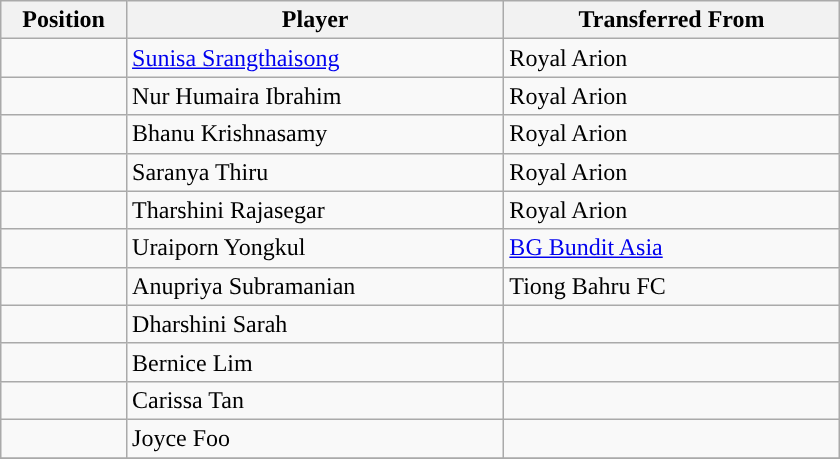<table class="wikitable sortable" style="width:35em; text-align:center; font-size:100%; text-align:left;">
<tr>
<th style="width:15%;">Position</th>
<th style="width:45%;">Player</th>
<th style="width:40%;">Transferred From</th>
</tr>
<tr>
<td></td>
<td> <a href='#'>Sunisa Srangthaisong</a></td>
<td> Royal Arion</td>
</tr>
<tr>
<td></td>
<td> Nur Humaira Ibrahim</td>
<td> Royal Arion</td>
</tr>
<tr>
<td></td>
<td> Bhanu Krishnasamy</td>
<td> Royal Arion</td>
</tr>
<tr>
<td></td>
<td> Saranya Thiru</td>
<td> Royal Arion</td>
</tr>
<tr>
<td></td>
<td> Tharshini Rajasegar</td>
<td> Royal Arion</td>
</tr>
<tr>
<td></td>
<td> Uraiporn Yongkul</td>
<td> <a href='#'> BG Bundit Asia</a></td>
</tr>
<tr>
<td></td>
<td> Anupriya Subramanian</td>
<td> Tiong Bahru FC</td>
</tr>
<tr>
<td></td>
<td> Dharshini Sarah</td>
<td></td>
</tr>
<tr>
<td></td>
<td> Bernice Lim</td>
<td></td>
</tr>
<tr>
<td></td>
<td> Carissa Tan</td>
<td></td>
</tr>
<tr>
<td></td>
<td> Joyce Foo</td>
<td></td>
</tr>
<tr>
</tr>
</table>
